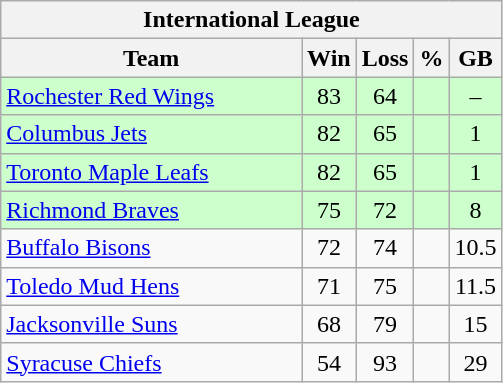<table class="wikitable">
<tr>
<th colspan="5">International League</th>
</tr>
<tr>
<th width="60%">Team</th>
<th>Win</th>
<th>Loss</th>
<th>%</th>
<th>GB</th>
</tr>
<tr align=center bgcolor=ccffcc>
<td align=left><a href='#'>Rochester Red Wings</a></td>
<td>83</td>
<td>64</td>
<td></td>
<td>–</td>
</tr>
<tr align=center bgcolor=ccffcc>
<td align=left><a href='#'>Columbus Jets</a></td>
<td>82</td>
<td>65</td>
<td></td>
<td>1</td>
</tr>
<tr align=center bgcolor=ccffcc>
<td align=left><a href='#'>Toronto Maple Leafs</a></td>
<td>82</td>
<td>65</td>
<td></td>
<td>1</td>
</tr>
<tr align=center bgcolor=ccffcc>
<td align=left><a href='#'>Richmond Braves</a></td>
<td>75</td>
<td>72</td>
<td></td>
<td>8</td>
</tr>
<tr align=center>
<td align=left><a href='#'>Buffalo Bisons</a></td>
<td>72</td>
<td>74</td>
<td></td>
<td>10.5</td>
</tr>
<tr align=center>
<td align=left><a href='#'>Toledo Mud Hens</a></td>
<td>71</td>
<td>75</td>
<td></td>
<td>11.5</td>
</tr>
<tr align=center>
<td align=left><a href='#'>Jacksonville Suns</a></td>
<td>68</td>
<td>79</td>
<td></td>
<td>15</td>
</tr>
<tr align=center>
<td align=left><a href='#'>Syracuse Chiefs</a></td>
<td>54</td>
<td>93</td>
<td></td>
<td>29</td>
</tr>
</table>
